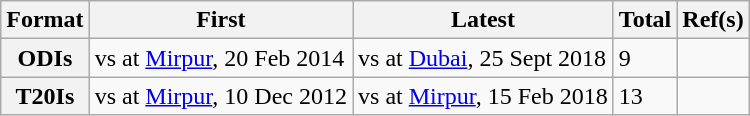<table class="wikitable">
<tr>
<th>Format</th>
<th>First</th>
<th>Latest</th>
<th>Total</th>
<th>Ref(s)</th>
</tr>
<tr>
<th scope="row">ODIs</th>
<td> vs  at <a href='#'>Mirpur</a>, 20 Feb 2014</td>
<td> vs  at <a href='#'>Dubai</a>, 25 Sept 2018</td>
<td>9</td>
<td></td>
</tr>
<tr>
<th scope="row">T20Is</th>
<td> vs  at <a href='#'>Mirpur</a>, 10 Dec 2012</td>
<td> vs  at <a href='#'>Mirpur</a>, 15 Feb 2018</td>
<td>13</td>
<td></td>
</tr>
</table>
